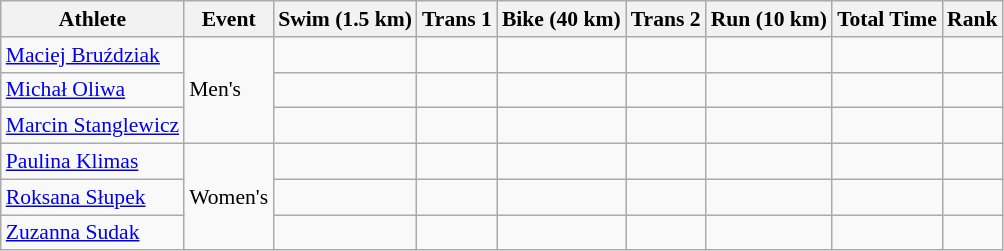<table class="wikitable" style="font-size:90%">
<tr>
<th>Athlete</th>
<th>Event</th>
<th>Swim (1.5 km)</th>
<th>Trans 1</th>
<th>Bike (40 km)</th>
<th>Trans 2</th>
<th>Run (10 km)</th>
<th>Total Time</th>
<th>Rank</th>
</tr>
<tr align=center>
<td align=left><a href='#'>Maciej Bruździak</a></td>
<td align=left rowspan=3>Men's</td>
<td></td>
<td></td>
<td></td>
<td></td>
<td></td>
<td></td>
<td></td>
</tr>
<tr align=center>
<td align=left><a href='#'>Michał Oliwa</a></td>
<td></td>
<td></td>
<td></td>
<td></td>
<td></td>
<td></td>
<td></td>
</tr>
<tr align=center>
<td align=left><a href='#'>Marcin Stanglewicz</a></td>
<td></td>
<td></td>
<td></td>
<td></td>
<td></td>
<td></td>
<td></td>
</tr>
<tr align=center>
<td align=left><a href='#'>Paulina Klimas</a></td>
<td align=left rowspan=6>Women's</td>
<td></td>
<td></td>
<td></td>
<td></td>
<td></td>
<td></td>
<td></td>
</tr>
<tr align=center>
<td align=left><a href='#'>Roksana Słupek</a></td>
<td></td>
<td></td>
<td></td>
<td></td>
<td></td>
<td></td>
<td></td>
</tr>
<tr align=center>
<td align=left><a href='#'>Zuzanna Sudak</a></td>
<td></td>
<td></td>
<td></td>
<td></td>
<td></td>
<td></td>
<td></td>
</tr>
</table>
